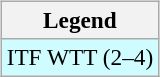<table>
<tr valign=top>
<td><br><table class=wikitable style=font-size:97%>
<tr>
<th>Legend</th>
</tr>
<tr bgcolor=cffcff>
<td>ITF WTT (2–4)</td>
</tr>
</table>
</td>
<td></td>
</tr>
</table>
